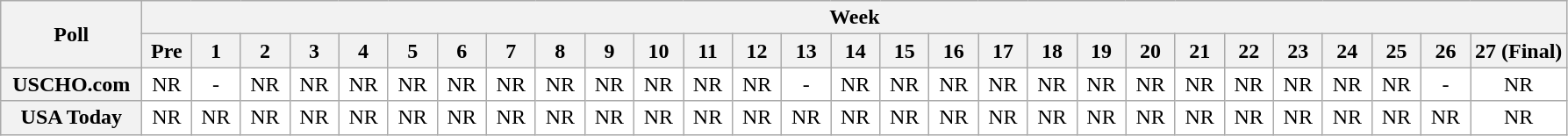<table class="wikitable" style="white-space:nowrap;">
<tr>
<th scope="col" width="100" rowspan="2">Poll</th>
<th colspan="28">Week</th>
</tr>
<tr>
<th scope="col" width="30">Pre</th>
<th scope="col" width="30">1</th>
<th scope="col" width="30">2</th>
<th scope="col" width="30">3</th>
<th scope="col" width="30">4</th>
<th scope="col" width="30">5</th>
<th scope="col" width="30">6</th>
<th scope="col" width="30">7</th>
<th scope="col" width="30">8</th>
<th scope="col" width="30">9</th>
<th scope="col" width="30">10</th>
<th scope="col" width="30">11</th>
<th scope="col" width="30">12</th>
<th scope="col" width="30">13</th>
<th scope="col" width="30">14</th>
<th scope="col" width="30">15</th>
<th scope="col" width="30">16</th>
<th scope="col" width="30">17</th>
<th scope="col" width="30">18</th>
<th scope="col" width="30">19</th>
<th scope="col" width="30">20</th>
<th scope="col" width="30">21</th>
<th scope="col" width="30">22</th>
<th scope="col" width="30">23</th>
<th scope="col" width="30">24</th>
<th scope="col" width="30">25</th>
<th scope="col" width="30">26</th>
<th scope="col" width="30">27 (Final)</th>
</tr>
<tr style="text-align:center;">
<th>USCHO.com</th>
<td bgcolor=FFFFFF>NR</td>
<td bgcolor=FFFFFF>-</td>
<td bgcolor=FFFFFF>NR</td>
<td bgcolor=FFFFFF>NR</td>
<td bgcolor=FFFFFF>NR</td>
<td bgcolor=FFFFFF>NR</td>
<td bgcolor=FFFFFF>NR</td>
<td bgcolor=FFFFFF>NR</td>
<td bgcolor=FFFFFF>NR</td>
<td bgcolor=FFFFFF>NR</td>
<td bgcolor=FFFFFF>NR</td>
<td bgcolor=FFFFFF>NR</td>
<td bgcolor=FFFFFF>NR</td>
<td bgcolor=FFFFFF>-</td>
<td bgcolor=FFFFFF>NR</td>
<td bgcolor=FFFFFF>NR</td>
<td bgcolor=FFFFFF>NR</td>
<td bgcolor=FFFFFF>NR</td>
<td bgcolor=FFFFFF>NR</td>
<td bgcolor=FFFFFF>NR</td>
<td bgcolor=FFFFFF>NR</td>
<td bgcolor=FFFFFF>NR</td>
<td bgcolor=FFFFFF>NR</td>
<td bgcolor=FFFFFF>NR</td>
<td bgcolor=FFFFFF>NR</td>
<td bgcolor=FFFFFF>NR</td>
<td bgcolor=FFFFFF>-</td>
<td bgcolor=FFFFFF>NR</td>
</tr>
<tr style="text-align:center;">
<th>USA Today</th>
<td bgcolor=FFFFFF>NR</td>
<td bgcolor=FFFFFF>NR</td>
<td bgcolor=FFFFFF>NR</td>
<td bgcolor=FFFFFF>NR</td>
<td bgcolor=FFFFFF>NR</td>
<td bgcolor=FFFFFF>NR</td>
<td bgcolor=FFFFFF>NR</td>
<td bgcolor=FFFFFF>NR</td>
<td bgcolor=FFFFFF>NR</td>
<td bgcolor=FFFFFF>NR</td>
<td bgcolor=FFFFFF>NR</td>
<td bgcolor=FFFFFF>NR</td>
<td bgcolor=FFFFFF>NR</td>
<td bgcolor=FFFFFF>NR</td>
<td bgcolor=FFFFFF>NR</td>
<td bgcolor=FFFFFF>NR</td>
<td bgcolor=FFFFFF>NR</td>
<td bgcolor=FFFFFF>NR</td>
<td bgcolor=FFFFFF>NR</td>
<td bgcolor=FFFFFF>NR</td>
<td bgcolor=FFFFFF>NR</td>
<td bgcolor=FFFFFF>NR</td>
<td bgcolor=FFFFFF>NR</td>
<td bgcolor=FFFFFF>NR</td>
<td bgcolor=FFFFFF>NR</td>
<td bgcolor=FFFFFF>NR</td>
<td bgcolor=FFFFFF>NR</td>
<td bgcolor=FFFFFF>NR</td>
</tr>
</table>
